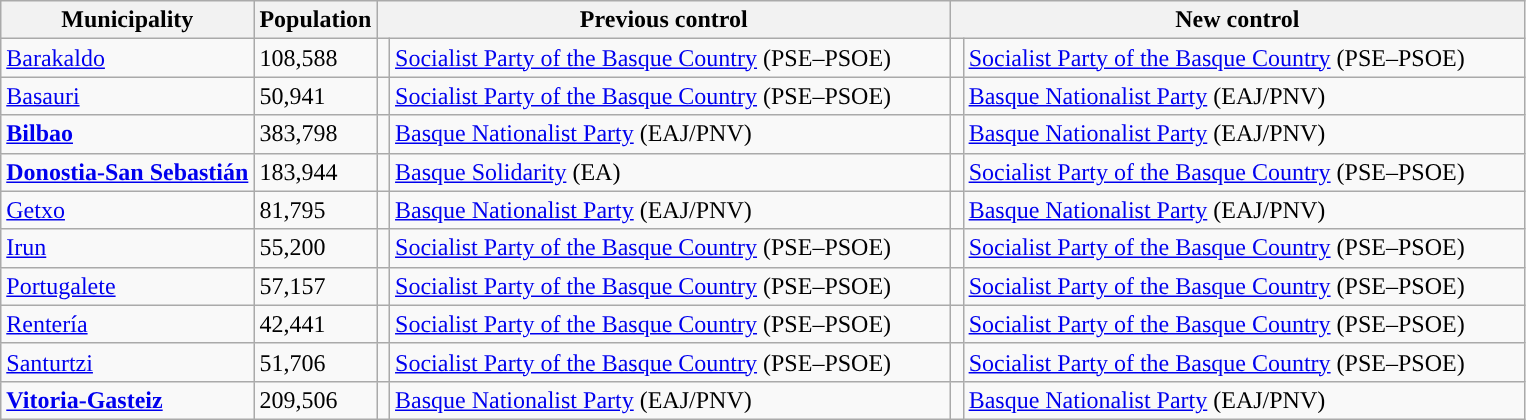<table class="wikitable sortable">
<tr>
<th>Municipality</th>
<th>Population</th>
<th colspan="2" style="width:375px;">Previous control</th>
<th colspan="2" style="width:375px;">New control</th>
</tr>
<tr>
<td><a href='#'>Barakaldo</a></td>
<td>108,588</td>
<td width="1" style="color:inherit;background:"></td>
<td><a href='#'>Socialist Party of the Basque Country</a> (PSE–PSOE)</td>
<td width="1" style="color:inherit;background:"></td>
<td><a href='#'>Socialist Party of the Basque Country</a> (PSE–PSOE)</td>
</tr>
<tr>
<td><a href='#'>Basauri</a></td>
<td>50,941</td>
<td style="color:inherit;background:"></td>
<td><a href='#'>Socialist Party of the Basque Country</a> (PSE–PSOE)</td>
<td style="color:inherit;background:"></td>
<td><a href='#'>Basque Nationalist Party</a> (EAJ/PNV)</td>
</tr>
<tr>
<td><strong><a href='#'>Bilbao</a></strong></td>
<td>383,798</td>
<td style="color:inherit;background:"></td>
<td><a href='#'>Basque Nationalist Party</a> (EAJ/PNV)</td>
<td style="color:inherit;background:"></td>
<td><a href='#'>Basque Nationalist Party</a> (EAJ/PNV)</td>
</tr>
<tr>
<td><strong><a href='#'>Donostia-San Sebastián</a></strong></td>
<td>183,944</td>
<td style="color:inherit;background:"></td>
<td><a href='#'>Basque Solidarity</a> (EA)</td>
<td style="color:inherit;background:"></td>
<td><a href='#'>Socialist Party of the Basque Country</a> (PSE–PSOE)</td>
</tr>
<tr>
<td><a href='#'>Getxo</a></td>
<td>81,795</td>
<td style="color:inherit;background:"></td>
<td><a href='#'>Basque Nationalist Party</a> (EAJ/PNV)</td>
<td style="color:inherit;background:"></td>
<td><a href='#'>Basque Nationalist Party</a> (EAJ/PNV)</td>
</tr>
<tr>
<td><a href='#'>Irun</a></td>
<td>55,200</td>
<td style="color:inherit;background:"></td>
<td><a href='#'>Socialist Party of the Basque Country</a> (PSE–PSOE)</td>
<td style="color:inherit;background:"></td>
<td><a href='#'>Socialist Party of the Basque Country</a> (PSE–PSOE)</td>
</tr>
<tr>
<td><a href='#'>Portugalete</a></td>
<td>57,157</td>
<td style="color:inherit;background:"></td>
<td><a href='#'>Socialist Party of the Basque Country</a> (PSE–PSOE)</td>
<td style="color:inherit;background:"></td>
<td><a href='#'>Socialist Party of the Basque Country</a> (PSE–PSOE)</td>
</tr>
<tr>
<td><a href='#'>Rentería</a></td>
<td>42,441</td>
<td style="color:inherit;background:"></td>
<td><a href='#'>Socialist Party of the Basque Country</a> (PSE–PSOE)</td>
<td style="color:inherit;background:"></td>
<td><a href='#'>Socialist Party of the Basque Country</a> (PSE–PSOE)</td>
</tr>
<tr>
<td><a href='#'>Santurtzi</a></td>
<td>51,706</td>
<td style="color:inherit;background:"></td>
<td><a href='#'>Socialist Party of the Basque Country</a> (PSE–PSOE)</td>
<td style="color:inherit;background:"></td>
<td><a href='#'>Socialist Party of the Basque Country</a> (PSE–PSOE)</td>
</tr>
<tr>
<td><strong><a href='#'>Vitoria-Gasteiz</a></strong></td>
<td>209,506</td>
<td style="color:inherit;background:"></td>
<td><a href='#'>Basque Nationalist Party</a> (EAJ/PNV)</td>
<td style="color:inherit;background:"></td>
<td><a href='#'>Basque Nationalist Party</a> (EAJ/PNV)</td>
</tr>
</table>
